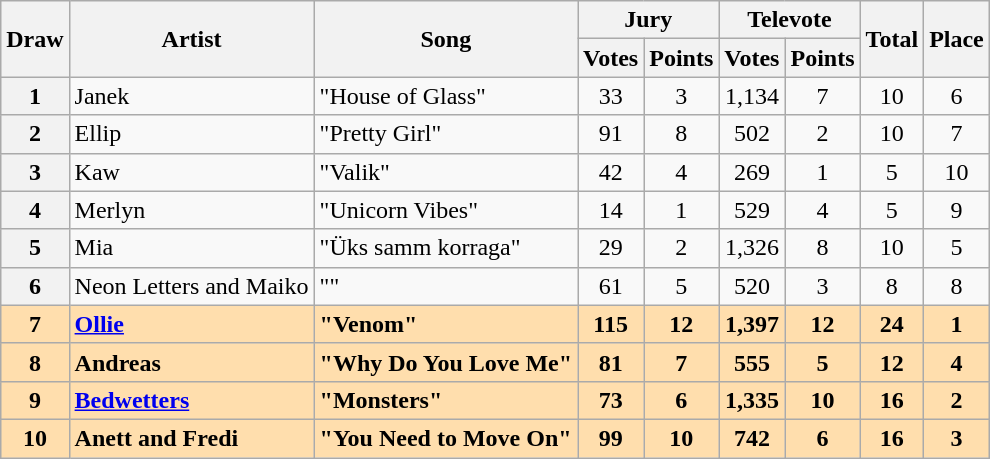<table class="sortable wikitable plainrowheaders" style="margin: 1em auto 1em auto; text-align:center;">
<tr>
<th rowspan="2" scope="col">Draw</th>
<th rowspan="2" scope="col">Artist</th>
<th rowspan="2" scope="col">Song</th>
<th colspan="2" scope="col">Jury</th>
<th colspan="2" scope="col">Televote</th>
<th rowspan="2" scope="col">Total</th>
<th rowspan="2" scope="col">Place</th>
</tr>
<tr>
<th>Votes</th>
<th>Points</th>
<th>Votes</th>
<th>Points</th>
</tr>
<tr>
<th scope="row" style="text-align:center;">1</th>
<td align="left">Janek</td>
<td align="left">"House of Glass"</td>
<td>33</td>
<td>3</td>
<td>1,134</td>
<td>7</td>
<td>10</td>
<td>6</td>
</tr>
<tr>
<th scope="row" style="text-align:center;">2</th>
<td align="left">Ellip</td>
<td align="left">"Pretty Girl"</td>
<td>91</td>
<td>8</td>
<td>502</td>
<td>2</td>
<td>10</td>
<td>7</td>
</tr>
<tr>
<th scope="row" style="text-align:center;">3</th>
<td align="left">Kaw</td>
<td align="left">"Valik"</td>
<td>42</td>
<td>4</td>
<td>269</td>
<td>1</td>
<td>5</td>
<td>10</td>
</tr>
<tr>
<th scope="row" style="text-align:center;">4</th>
<td align="left">Merlyn</td>
<td align="left">"Unicorn Vibes"</td>
<td>14</td>
<td>1</td>
<td>529</td>
<td>4</td>
<td>5</td>
<td>9</td>
</tr>
<tr>
<th scope="row" style="text-align:center;">5</th>
<td align="left">Mia</td>
<td align="left">"Üks samm korraga"</td>
<td>29</td>
<td>2</td>
<td>1,326</td>
<td>8</td>
<td>10</td>
<td>5</td>
</tr>
<tr>
<th scope="row" style="text-align:center;">6</th>
<td align="left">Neon Letters and Maiko</td>
<td align="left">""</td>
<td>61</td>
<td>5</td>
<td>520</td>
<td>3</td>
<td>8</td>
<td>8</td>
</tr>
<tr style="font-weight:bold; background:navajowhite;">
<th scope="row" style="text-align:center; font-weight:bold; background:navajowhite;">7</th>
<td align="left"><a href='#'>Ollie</a></td>
<td align="left">"Venom"</td>
<td>115</td>
<td>12</td>
<td>1,397</td>
<td>12</td>
<td>24</td>
<td>1</td>
</tr>
<tr style="font-weight:bold; background:navajowhite;">
<th scope="row" style="text-align:center; font-weight:bold; background:navajowhite;">8</th>
<td align="left">Andreas</td>
<td align="left">"Why Do You Love Me"</td>
<td>81</td>
<td>7</td>
<td>555</td>
<td>5</td>
<td>12</td>
<td>4</td>
</tr>
<tr style="font-weight:bold; background:navajowhite;">
<th scope="row" style="text-align:center; font-weight:bold; background:navajowhite;">9</th>
<td align="left"><a href='#'>Bedwetters</a></td>
<td align="left">"Monsters"</td>
<td>73</td>
<td>6</td>
<td>1,335</td>
<td>10</td>
<td>16</td>
<td>2</td>
</tr>
<tr style="font-weight:bold; background:navajowhite;">
<th scope="row" style="text-align:center; font-weight:bold; background:navajowhite;">10</th>
<td align="left">Anett and Fredi</td>
<td align="left">"You Need to Move On"</td>
<td>99</td>
<td>10</td>
<td>742</td>
<td>6</td>
<td>16</td>
<td>3</td>
</tr>
</table>
